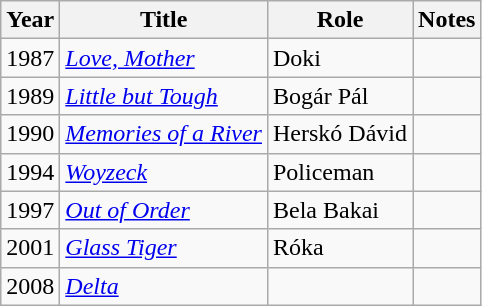<table class="wikitable sortable">
<tr>
<th>Year</th>
<th>Title</th>
<th>Role</th>
<th class="unsortable">Notes</th>
</tr>
<tr>
<td>1987</td>
<td><em><a href='#'>Love, Mother</a></em></td>
<td>Doki</td>
<td></td>
</tr>
<tr>
<td>1989</td>
<td><em><a href='#'>Little but Tough</a></em></td>
<td>Bogár Pál</td>
<td></td>
</tr>
<tr>
<td>1990</td>
<td><em><a href='#'>Memories of a River</a></em></td>
<td>Herskó Dávid</td>
<td></td>
</tr>
<tr>
<td>1994</td>
<td><em><a href='#'>Woyzeck</a></em></td>
<td>Policeman</td>
<td></td>
</tr>
<tr>
<td>1997</td>
<td><em><a href='#'>Out of Order</a></em></td>
<td>Bela Bakai</td>
<td></td>
</tr>
<tr>
<td>2001</td>
<td><em><a href='#'>Glass Tiger</a></em></td>
<td>Róka</td>
<td></td>
</tr>
<tr>
<td>2008</td>
<td><em><a href='#'>Delta</a></em></td>
<td></td>
<td></td>
</tr>
</table>
